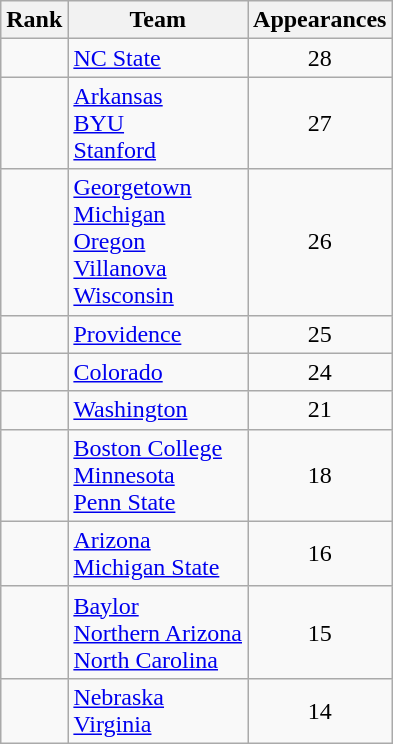<table class="wikitable sortable" style="text-align:center">
<tr>
<th>Rank</th>
<th>Team</th>
<th>Appearances</th>
</tr>
<tr>
<td></td>
<td align=left><a href='#'>NC State</a></td>
<td>28</td>
</tr>
<tr>
<td></td>
<td align=left><a href='#'>Arkansas</a><br><a href='#'>BYU</a><br><a href='#'>Stanford</a></td>
<td>27</td>
</tr>
<tr>
<td></td>
<td align=left><a href='#'>Georgetown</a><br><a href='#'>Michigan</a><br><a href='#'>Oregon</a><br><a href='#'>Villanova</a><br><a href='#'>Wisconsin</a></td>
<td>26</td>
</tr>
<tr>
<td></td>
<td align=left><a href='#'>Providence</a></td>
<td>25</td>
</tr>
<tr>
<td></td>
<td align=left><a href='#'>Colorado</a></td>
<td>24</td>
</tr>
<tr>
<td></td>
<td align=left><a href='#'>Washington</a></td>
<td>21</td>
</tr>
<tr>
<td></td>
<td align=left><a href='#'>Boston College</a><br><a href='#'>Minnesota</a><br><a href='#'>Penn State</a></td>
<td>18</td>
</tr>
<tr>
<td></td>
<td align=left><a href='#'>Arizona</a><br><a href='#'>Michigan State</a></td>
<td>16</td>
</tr>
<tr>
<td></td>
<td align=left><a href='#'>Baylor</a><br><a href='#'>Northern Arizona</a><br><a href='#'>North Carolina</a></td>
<td>15</td>
</tr>
<tr>
<td></td>
<td align=left><a href='#'>Nebraska</a><br><a href='#'>Virginia</a></td>
<td>14</td>
</tr>
</table>
